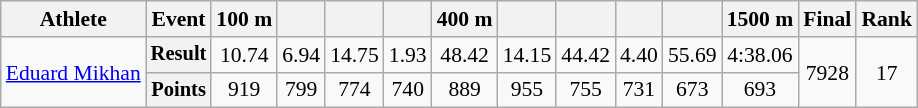<table class="wikitable" style="font-size:90%">
<tr>
<th>Athlete</th>
<th>Event</th>
<th>100 m</th>
<th></th>
<th></th>
<th></th>
<th>400 m</th>
<th></th>
<th></th>
<th></th>
<th></th>
<th>1500 m</th>
<th>Final</th>
<th>Rank</th>
</tr>
<tr align=center>
<td rowspan=2 align=left><a href='#'>Eduard Mikhan</a></td>
<th style="font-size:95%">Result</th>
<td>10.74</td>
<td>6.94</td>
<td>14.75</td>
<td>1.93</td>
<td>48.42</td>
<td>14.15</td>
<td>44.42</td>
<td>4.40</td>
<td>55.69</td>
<td>4:38.06</td>
<td rowspan=2>7928</td>
<td rowspan=2>17</td>
</tr>
<tr align=center>
<th style="font-size:95%">Points</th>
<td>919</td>
<td>799</td>
<td>774</td>
<td>740</td>
<td>889</td>
<td>955</td>
<td>755</td>
<td>731</td>
<td>673</td>
<td>693</td>
</tr>
</table>
